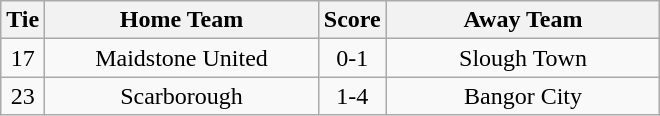<table class="wikitable" style="text-align:center;">
<tr>
<th width=20>Tie</th>
<th width=175>Home Team</th>
<th width=20>Score</th>
<th width=175>Away Team</th>
</tr>
<tr>
<td>17</td>
<td>Maidstone United</td>
<td>0-1</td>
<td>Slough Town</td>
</tr>
<tr>
<td>23</td>
<td>Scarborough</td>
<td>1-4</td>
<td>Bangor City</td>
</tr>
</table>
